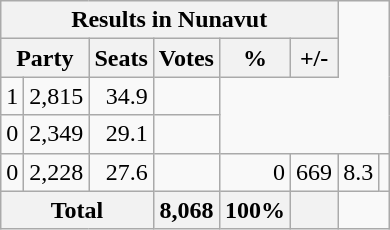<table class="wikitable">
<tr>
<th align="center" colspan=6>Results in Nunavut</th>
</tr>
<tr>
<th align="centre" colspan=2>Party</th>
<th align="right">Seats</th>
<th align="right">Votes</th>
<th align="right">%</th>
<th align="right">+/-</th>
</tr>
<tr>
<td align="right">1</td>
<td align="right">2,815</td>
<td align="right">34.9</td>
<td align="right"></td>
</tr>
<tr>
<td align="right">0</td>
<td align="right">2,349</td>
<td align="right">29.1</td>
<td align="right"></td>
</tr>
<tr>
<td align="right">0</td>
<td align="right">2,228</td>
<td align="right">27.6</td>
<td align="right"><br></td>
<td align="right">0</td>
<td align="right">669</td>
<td align="right">8.3</td>
<td align="right"></td>
</tr>
<tr bgcolor="white">
<th align="left" colspan=3>Total</th>
<th align="right">8,068</th>
<th align="right">100%</th>
<th align="right"></th>
</tr>
</table>
